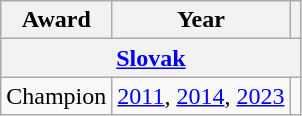<table class="wikitable">
<tr>
<th>Award</th>
<th>Year</th>
<th></th>
</tr>
<tr>
<th colspan="3"><a href='#'>Slovak</a></th>
</tr>
<tr>
<td>Champion</td>
<td><a href='#'>2011</a>, <a href='#'>2014</a>, <a href='#'>2023</a></td>
<td></td>
</tr>
</table>
